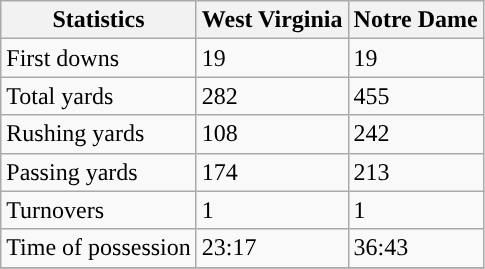<table class="wikitable" style="float: left;">
<tr>
<th>Statistics</th>
<th>West Virginia</th>
<th>Notre Dame</th>
</tr>
<tr>
<td>First downs</td>
<td>19</td>
<td>19</td>
</tr>
<tr>
<td>Total yards</td>
<td>282</td>
<td>455</td>
</tr>
<tr>
<td>Rushing yards</td>
<td>108</td>
<td>242</td>
</tr>
<tr>
<td>Passing yards</td>
<td>174</td>
<td>213</td>
</tr>
<tr>
<td>Turnovers</td>
<td>1</td>
<td>1</td>
</tr>
<tr>
<td>Time of possession</td>
<td>23:17</td>
<td>36:43</td>
</tr>
<tr>
</tr>
</table>
